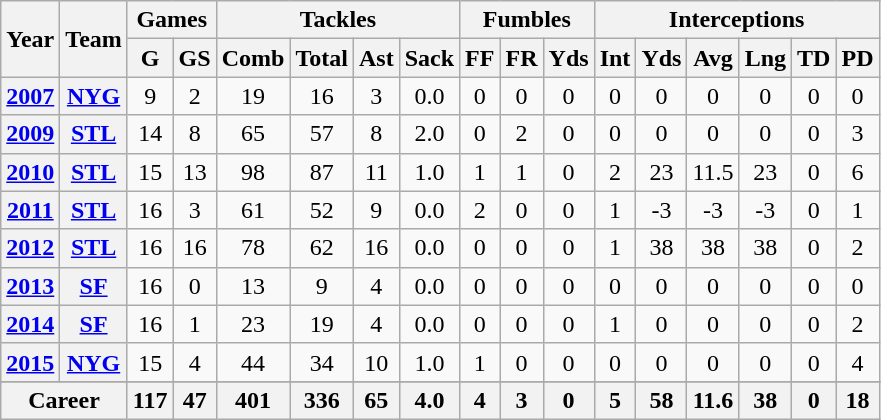<table class=wikitable style="text-align:center;">
<tr>
<th rowspan="2">Year</th>
<th rowspan="2">Team</th>
<th colspan="2">Games</th>
<th colspan="4">Tackles</th>
<th colspan="3">Fumbles</th>
<th colspan="6">Interceptions</th>
</tr>
<tr>
<th>G</th>
<th>GS</th>
<th>Comb</th>
<th>Total</th>
<th>Ast</th>
<th>Sack</th>
<th>FF</th>
<th>FR</th>
<th>Yds</th>
<th>Int</th>
<th>Yds</th>
<th>Avg</th>
<th>Lng</th>
<th>TD</th>
<th>PD</th>
</tr>
<tr>
<th><a href='#'>2007</a></th>
<th><a href='#'>NYG</a></th>
<td>9</td>
<td>2</td>
<td>19</td>
<td>16</td>
<td>3</td>
<td>0.0</td>
<td>0</td>
<td>0</td>
<td>0</td>
<td>0</td>
<td>0</td>
<td>0</td>
<td>0</td>
<td>0</td>
<td>0</td>
</tr>
<tr>
<th><a href='#'>2009</a></th>
<th><a href='#'>STL</a></th>
<td>14</td>
<td>8</td>
<td>65</td>
<td>57</td>
<td>8</td>
<td>2.0</td>
<td>0</td>
<td>2</td>
<td>0</td>
<td>0</td>
<td>0</td>
<td>0</td>
<td>0</td>
<td>0</td>
<td>3</td>
</tr>
<tr>
<th><a href='#'>2010</a></th>
<th><a href='#'>STL</a></th>
<td>15</td>
<td>13</td>
<td>98</td>
<td>87</td>
<td>11</td>
<td>1.0</td>
<td>1</td>
<td>1</td>
<td>0</td>
<td>2</td>
<td>23</td>
<td>11.5</td>
<td>23</td>
<td>0</td>
<td>6</td>
</tr>
<tr>
<th><a href='#'>2011</a></th>
<th><a href='#'>STL</a></th>
<td>16</td>
<td>3</td>
<td>61</td>
<td>52</td>
<td>9</td>
<td>0.0</td>
<td>2</td>
<td>0</td>
<td>0</td>
<td>1</td>
<td>-3</td>
<td>-3</td>
<td>-3</td>
<td>0</td>
<td>1</td>
</tr>
<tr>
<th><a href='#'>2012</a></th>
<th><a href='#'>STL</a></th>
<td>16</td>
<td>16</td>
<td>78</td>
<td>62</td>
<td>16</td>
<td>0.0</td>
<td>0</td>
<td>0</td>
<td>0</td>
<td>1</td>
<td>38</td>
<td>38</td>
<td>38</td>
<td>0</td>
<td>2</td>
</tr>
<tr>
<th><a href='#'>2013</a></th>
<th><a href='#'>SF</a></th>
<td>16</td>
<td>0</td>
<td>13</td>
<td>9</td>
<td>4</td>
<td>0.0</td>
<td>0</td>
<td>0</td>
<td>0</td>
<td>0</td>
<td>0</td>
<td>0</td>
<td>0</td>
<td>0</td>
<td>0</td>
</tr>
<tr>
<th><a href='#'>2014</a></th>
<th><a href='#'>SF</a></th>
<td>16</td>
<td>1</td>
<td>23</td>
<td>19</td>
<td>4</td>
<td>0.0</td>
<td>0</td>
<td>0</td>
<td>0</td>
<td>1</td>
<td>0</td>
<td>0</td>
<td>0</td>
<td>0</td>
<td>2</td>
</tr>
<tr>
<th><a href='#'>2015</a></th>
<th><a href='#'>NYG</a></th>
<td>15</td>
<td>4</td>
<td>44</td>
<td>34</td>
<td>10</td>
<td>1.0</td>
<td>1</td>
<td>0</td>
<td>0</td>
<td>0</td>
<td>0</td>
<td>0</td>
<td>0</td>
<td>0</td>
<td>4</td>
</tr>
<tr>
</tr>
<tr class="sortbottom">
<th colspan=2>Career</th>
<th>117</th>
<th>47</th>
<th>401</th>
<th>336</th>
<th>65</th>
<th>4.0</th>
<th>4</th>
<th>3</th>
<th>0</th>
<th>5</th>
<th>58</th>
<th>11.6</th>
<th>38</th>
<th>0</th>
<th>18</th>
</tr>
</table>
